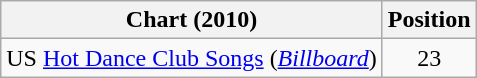<table class="wikitable">
<tr>
<th>Chart (2010)</th>
<th>Position</th>
</tr>
<tr>
<td>US <a href='#'>Hot Dance Club Songs</a> (<em><a href='#'>Billboard</a></em>)</td>
<td style="text-align:center;">23</td>
</tr>
</table>
